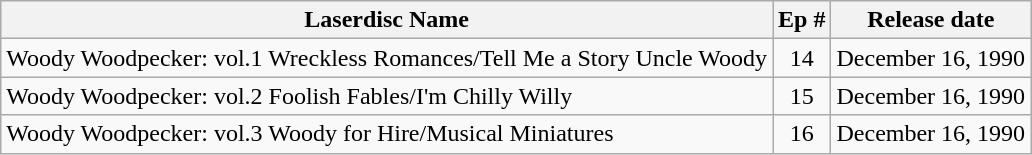<table class="wikitable sortable">
<tr>
<th>Laserdisc Name</th>
<th>Ep #</th>
<th>Release date</th>
</tr>
<tr>
<td>Woody Woodpecker: vol.1 Wreckless Romances/Tell Me a Story Uncle Woody</td>
<td style="text-align:center;">14</td>
<td>December 16, 1990</td>
</tr>
<tr>
<td>Woody Woodpecker: vol.2 Foolish Fables/I'm Chilly Willy</td>
<td style="text-align:center;">15</td>
<td>December 16, 1990</td>
</tr>
<tr>
<td>Woody Woodpecker: vol.3 Woody for Hire/Musical Miniatures</td>
<td style="text-align:center;">16</td>
<td>December 16, 1990</td>
</tr>
</table>
